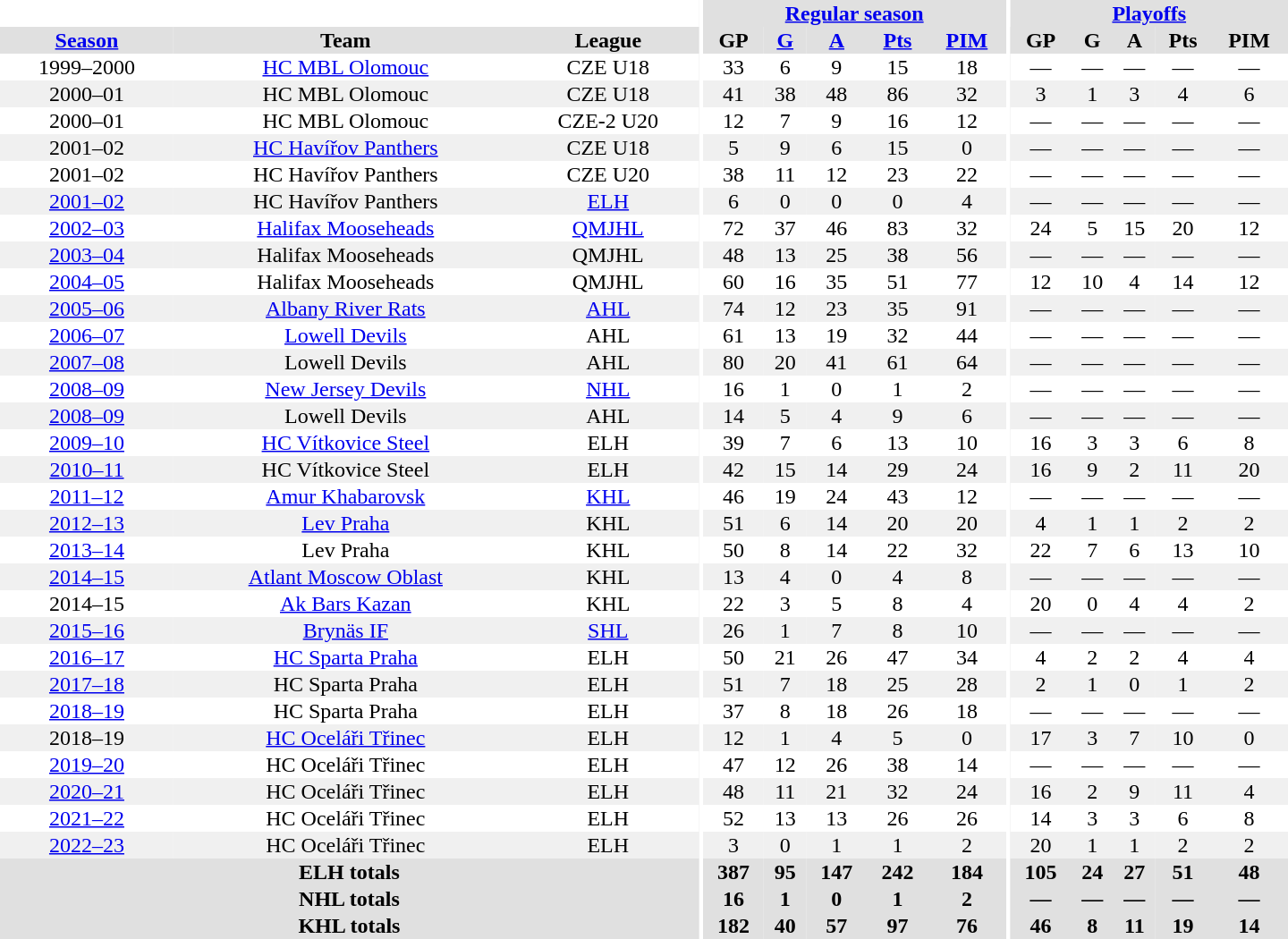<table border="0" cellpadding="1" cellspacing="0" style="text-align:center; width:60em">
<tr bgcolor="#e0e0e0">
<th colspan="3" bgcolor="#ffffff"></th>
<th rowspan="100" bgcolor="#ffffff"></th>
<th colspan="5"><a href='#'>Regular season</a></th>
<th rowspan="100" bgcolor="#ffffff"></th>
<th colspan="5"><a href='#'>Playoffs</a></th>
</tr>
<tr bgcolor="#e0e0e0">
<th><a href='#'>Season</a></th>
<th>Team</th>
<th>League</th>
<th>GP</th>
<th><a href='#'>G</a></th>
<th><a href='#'>A</a></th>
<th><a href='#'>Pts</a></th>
<th><a href='#'>PIM</a></th>
<th>GP</th>
<th>G</th>
<th>A</th>
<th>Pts</th>
<th>PIM</th>
</tr>
<tr>
<td>1999–2000</td>
<td><a href='#'>HC MBL Olomouc</a></td>
<td>CZE U18</td>
<td>33</td>
<td>6</td>
<td>9</td>
<td>15</td>
<td>18</td>
<td>—</td>
<td>—</td>
<td>—</td>
<td>—</td>
<td>—</td>
</tr>
<tr bgcolor="#f0f0f0">
<td>2000–01</td>
<td>HC MBL Olomouc</td>
<td>CZE U18</td>
<td>41</td>
<td>38</td>
<td>48</td>
<td>86</td>
<td>32</td>
<td>3</td>
<td>1</td>
<td>3</td>
<td>4</td>
<td>6</td>
</tr>
<tr>
<td>2000–01</td>
<td>HC MBL Olomouc</td>
<td>CZE-2 U20</td>
<td>12</td>
<td>7</td>
<td>9</td>
<td>16</td>
<td>12</td>
<td>—</td>
<td>—</td>
<td>—</td>
<td>—</td>
<td>—</td>
</tr>
<tr bgcolor="#f0f0f0">
<td>2001–02</td>
<td><a href='#'>HC Havířov Panthers</a></td>
<td>CZE U18</td>
<td>5</td>
<td>9</td>
<td>6</td>
<td>15</td>
<td>0</td>
<td>—</td>
<td>—</td>
<td>—</td>
<td>—</td>
<td>—</td>
</tr>
<tr>
<td>2001–02</td>
<td>HC Havířov Panthers</td>
<td>CZE U20</td>
<td>38</td>
<td>11</td>
<td>12</td>
<td>23</td>
<td>22</td>
<td>—</td>
<td>—</td>
<td>—</td>
<td>—</td>
<td>—</td>
</tr>
<tr bgcolor="#f0f0f0">
<td><a href='#'>2001–02</a></td>
<td>HC Havířov Panthers</td>
<td><a href='#'>ELH</a></td>
<td>6</td>
<td>0</td>
<td>0</td>
<td>0</td>
<td>4</td>
<td>—</td>
<td>—</td>
<td>—</td>
<td>—</td>
<td>—</td>
</tr>
<tr>
<td><a href='#'>2002–03</a></td>
<td><a href='#'>Halifax Mooseheads</a></td>
<td><a href='#'>QMJHL</a></td>
<td>72</td>
<td>37</td>
<td>46</td>
<td>83</td>
<td>32</td>
<td>24</td>
<td>5</td>
<td>15</td>
<td>20</td>
<td>12</td>
</tr>
<tr bgcolor="#f0f0f0">
<td><a href='#'>2003–04</a></td>
<td>Halifax Mooseheads</td>
<td>QMJHL</td>
<td>48</td>
<td>13</td>
<td>25</td>
<td>38</td>
<td>56</td>
<td>—</td>
<td>—</td>
<td>—</td>
<td>—</td>
<td>—</td>
</tr>
<tr>
<td><a href='#'>2004–05</a></td>
<td>Halifax Mooseheads</td>
<td>QMJHL</td>
<td>60</td>
<td>16</td>
<td>35</td>
<td>51</td>
<td>77</td>
<td>12</td>
<td>10</td>
<td>4</td>
<td>14</td>
<td>12</td>
</tr>
<tr bgcolor="#f0f0f0">
<td><a href='#'>2005–06</a></td>
<td><a href='#'>Albany River Rats</a></td>
<td><a href='#'>AHL</a></td>
<td>74</td>
<td>12</td>
<td>23</td>
<td>35</td>
<td>91</td>
<td>—</td>
<td>—</td>
<td>—</td>
<td>—</td>
<td>—</td>
</tr>
<tr>
<td><a href='#'>2006–07</a></td>
<td><a href='#'>Lowell Devils</a></td>
<td>AHL</td>
<td>61</td>
<td>13</td>
<td>19</td>
<td>32</td>
<td>44</td>
<td>—</td>
<td>—</td>
<td>—</td>
<td>—</td>
<td>—</td>
</tr>
<tr bgcolor="#f0f0f0">
<td><a href='#'>2007–08</a></td>
<td>Lowell Devils</td>
<td>AHL</td>
<td>80</td>
<td>20</td>
<td>41</td>
<td>61</td>
<td>64</td>
<td>—</td>
<td>—</td>
<td>—</td>
<td>—</td>
<td>—</td>
</tr>
<tr>
<td><a href='#'>2008–09</a></td>
<td><a href='#'>New Jersey Devils</a></td>
<td><a href='#'>NHL</a></td>
<td>16</td>
<td>1</td>
<td>0</td>
<td>1</td>
<td>2</td>
<td>—</td>
<td>—</td>
<td>—</td>
<td>—</td>
<td>—</td>
</tr>
<tr bgcolor="#f0f0f0">
<td><a href='#'>2008–09</a></td>
<td>Lowell Devils</td>
<td>AHL</td>
<td>14</td>
<td>5</td>
<td>4</td>
<td>9</td>
<td>6</td>
<td>—</td>
<td>—</td>
<td>—</td>
<td>—</td>
<td>—</td>
</tr>
<tr>
<td><a href='#'>2009–10</a></td>
<td><a href='#'>HC Vítkovice Steel</a></td>
<td>ELH</td>
<td>39</td>
<td>7</td>
<td>6</td>
<td>13</td>
<td>10</td>
<td>16</td>
<td>3</td>
<td>3</td>
<td>6</td>
<td>8</td>
</tr>
<tr bgcolor="#f0f0f0">
<td><a href='#'>2010–11</a></td>
<td>HC Vítkovice Steel</td>
<td>ELH</td>
<td>42</td>
<td>15</td>
<td>14</td>
<td>29</td>
<td>24</td>
<td>16</td>
<td>9</td>
<td>2</td>
<td>11</td>
<td>20</td>
</tr>
<tr>
<td><a href='#'>2011–12</a></td>
<td><a href='#'>Amur Khabarovsk</a></td>
<td><a href='#'>KHL</a></td>
<td>46</td>
<td>19</td>
<td>24</td>
<td>43</td>
<td>12</td>
<td>—</td>
<td>—</td>
<td>—</td>
<td>—</td>
<td>—</td>
</tr>
<tr bgcolor="#f0f0f0">
<td><a href='#'>2012–13</a></td>
<td><a href='#'>Lev Praha</a></td>
<td>KHL</td>
<td>51</td>
<td>6</td>
<td>14</td>
<td>20</td>
<td>20</td>
<td>4</td>
<td>1</td>
<td>1</td>
<td>2</td>
<td>2</td>
</tr>
<tr>
<td><a href='#'>2013–14</a></td>
<td>Lev Praha</td>
<td>KHL</td>
<td>50</td>
<td>8</td>
<td>14</td>
<td>22</td>
<td>32</td>
<td>22</td>
<td>7</td>
<td>6</td>
<td>13</td>
<td>10</td>
</tr>
<tr bgcolor="#f0f0f0">
<td><a href='#'>2014–15</a></td>
<td><a href='#'>Atlant Moscow Oblast</a></td>
<td>KHL</td>
<td>13</td>
<td>4</td>
<td>0</td>
<td>4</td>
<td>8</td>
<td>—</td>
<td>—</td>
<td>—</td>
<td>—</td>
<td>—</td>
</tr>
<tr>
<td>2014–15</td>
<td><a href='#'>Ak Bars Kazan</a></td>
<td>KHL</td>
<td>22</td>
<td>3</td>
<td>5</td>
<td>8</td>
<td>4</td>
<td>20</td>
<td>0</td>
<td>4</td>
<td>4</td>
<td>2</td>
</tr>
<tr bgcolor="#f0f0f0">
<td><a href='#'>2015–16</a></td>
<td><a href='#'>Brynäs IF</a></td>
<td><a href='#'>SHL</a></td>
<td>26</td>
<td>1</td>
<td>7</td>
<td>8</td>
<td>10</td>
<td>—</td>
<td>—</td>
<td>—</td>
<td>—</td>
<td>—</td>
</tr>
<tr>
<td><a href='#'>2016–17</a></td>
<td><a href='#'>HC Sparta Praha</a></td>
<td>ELH</td>
<td>50</td>
<td>21</td>
<td>26</td>
<td>47</td>
<td>34</td>
<td>4</td>
<td>2</td>
<td>2</td>
<td>4</td>
<td>4</td>
</tr>
<tr bgcolor="#f0f0f0">
<td><a href='#'>2017–18</a></td>
<td>HC Sparta Praha</td>
<td>ELH</td>
<td>51</td>
<td>7</td>
<td>18</td>
<td>25</td>
<td>28</td>
<td>2</td>
<td>1</td>
<td>0</td>
<td>1</td>
<td>2</td>
</tr>
<tr>
<td><a href='#'>2018–19</a></td>
<td>HC Sparta Praha</td>
<td>ELH</td>
<td>37</td>
<td>8</td>
<td>18</td>
<td>26</td>
<td>18</td>
<td>—</td>
<td>—</td>
<td>—</td>
<td>—</td>
<td>—</td>
</tr>
<tr bgcolor="#f0f0f0">
<td>2018–19</td>
<td><a href='#'>HC Oceláři Třinec</a></td>
<td>ELH</td>
<td>12</td>
<td>1</td>
<td>4</td>
<td>5</td>
<td>0</td>
<td>17</td>
<td>3</td>
<td>7</td>
<td>10</td>
<td>0</td>
</tr>
<tr>
<td><a href='#'>2019–20</a></td>
<td>HC Oceláři Třinec</td>
<td>ELH</td>
<td>47</td>
<td>12</td>
<td>26</td>
<td>38</td>
<td>14</td>
<td>—</td>
<td>—</td>
<td>—</td>
<td>—</td>
<td>—</td>
</tr>
<tr bgcolor="#f0f0f0">
<td><a href='#'>2020–21</a></td>
<td>HC Oceláři Třinec</td>
<td>ELH</td>
<td>48</td>
<td>11</td>
<td>21</td>
<td>32</td>
<td>24</td>
<td>16</td>
<td>2</td>
<td>9</td>
<td>11</td>
<td>4</td>
</tr>
<tr>
<td><a href='#'>2021–22</a></td>
<td>HC Oceláři Třinec</td>
<td>ELH</td>
<td>52</td>
<td>13</td>
<td>13</td>
<td>26</td>
<td>26</td>
<td>14</td>
<td>3</td>
<td>3</td>
<td>6</td>
<td>8</td>
</tr>
<tr bgcolor="#f0f0f0">
<td><a href='#'>2022–23</a></td>
<td>HC Oceláři Třinec</td>
<td>ELH</td>
<td>3</td>
<td>0</td>
<td>1</td>
<td>1</td>
<td>2</td>
<td>20</td>
<td>1</td>
<td>1</td>
<td>2</td>
<td>2</td>
</tr>
<tr bgcolor="#e0e0e0">
<th colspan="3">ELH totals</th>
<th>387</th>
<th>95</th>
<th>147</th>
<th>242</th>
<th>184</th>
<th>105</th>
<th>24</th>
<th>27</th>
<th>51</th>
<th>48</th>
</tr>
<tr bgcolor="#e0e0e0">
<th colspan="3">NHL totals</th>
<th>16</th>
<th>1</th>
<th>0</th>
<th>1</th>
<th>2</th>
<th>—</th>
<th>—</th>
<th>—</th>
<th>—</th>
<th>—</th>
</tr>
<tr bgcolor="#e0e0e0">
<th colspan="3">KHL totals</th>
<th>182</th>
<th>40</th>
<th>57</th>
<th>97</th>
<th>76</th>
<th>46</th>
<th>8</th>
<th>11</th>
<th>19</th>
<th>14</th>
</tr>
</table>
